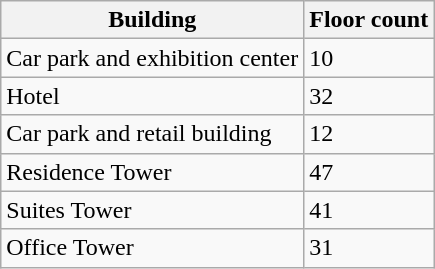<table class="wikitable">
<tr>
<th>Building</th>
<th>Floor count</th>
</tr>
<tr>
<td>Car park and exhibition center</td>
<td>10</td>
</tr>
<tr>
<td>Hotel</td>
<td>32</td>
</tr>
<tr>
<td>Car park and retail building</td>
<td>12</td>
</tr>
<tr>
<td>Residence Tower</td>
<td>47</td>
</tr>
<tr>
<td>Suites Tower</td>
<td>41</td>
</tr>
<tr>
<td>Office Tower</td>
<td>31</td>
</tr>
</table>
